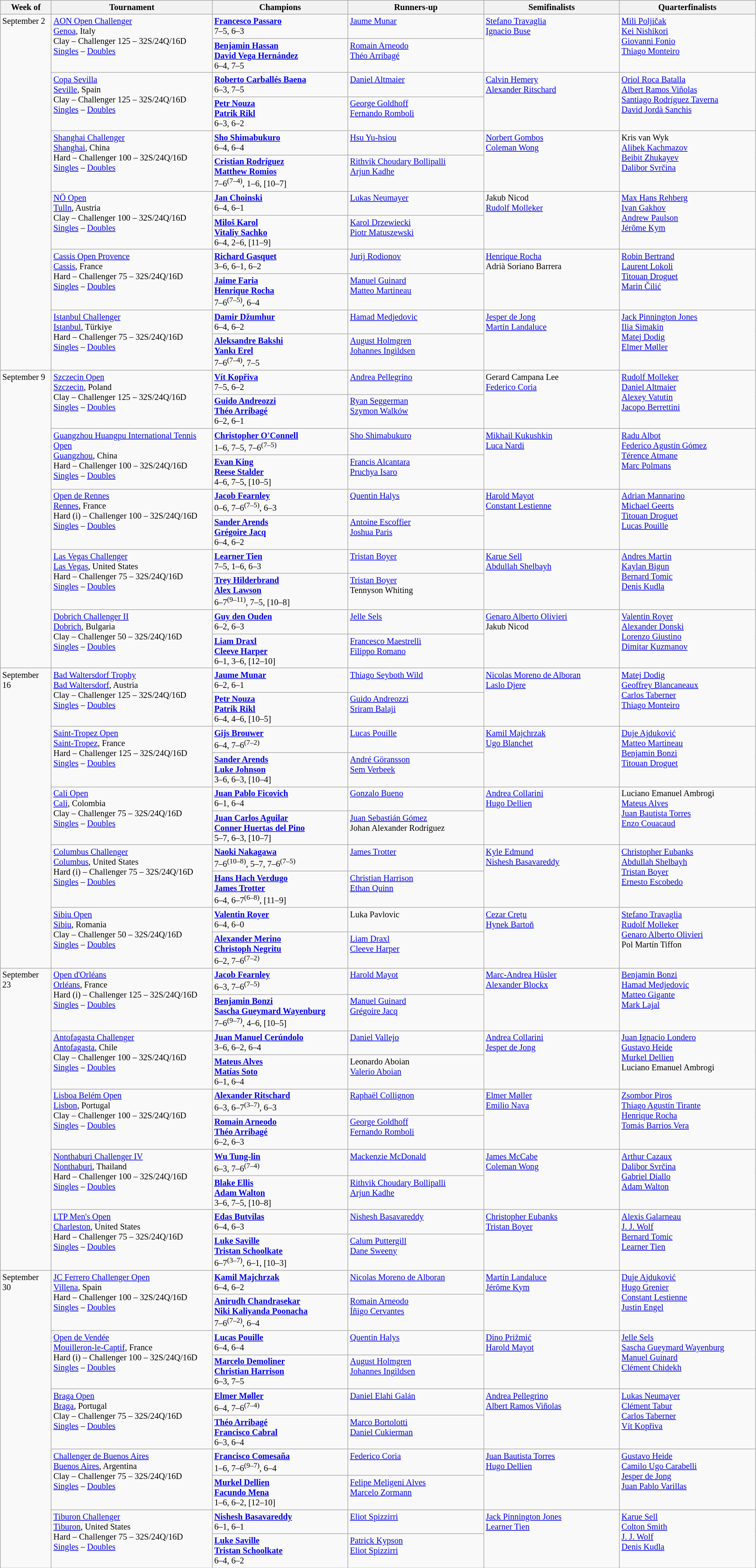<table class="wikitable" style="font-size:85%;">
<tr>
<th width="75">Week of</th>
<th width="250">Tournament</th>
<th width="210">Champions</th>
<th width="210">Runners-up</th>
<th width="210">Semifinalists</th>
<th width="210">Quarterfinalists</th>
</tr>
<tr valign=top>
<td rowspan=12>September 2</td>
<td rowspan=2><a href='#'>AON Open Challenger</a><br><a href='#'>Genoa</a>, Italy <br> Clay – Challenger 125 – 32S/24Q/16D<br><a href='#'>Singles</a> – <a href='#'>Doubles</a></td>
<td> <strong><a href='#'>Francesco Passaro</a></strong><br>7–5, 6–3</td>
<td> <a href='#'>Jaume Munar</a></td>
<td rowspan=2> <a href='#'>Stefano Travaglia</a> <br>  <a href='#'>Ignacio Buse</a></td>
<td rowspan=2> <a href='#'>Mili Poljičak</a> <br>  <a href='#'>Kei Nishikori</a> <br>  <a href='#'>Giovanni Fonio</a> <br>  <a href='#'>Thiago Monteiro</a></td>
</tr>
<tr valign=top>
<td> <strong><a href='#'>Benjamin Hassan</a></strong><br> <strong><a href='#'>David Vega Hernández</a></strong><br>6–4, 7–5</td>
<td> <a href='#'>Romain Arneodo</a><br> <a href='#'>Théo Arribagé</a></td>
</tr>
<tr valign=top>
<td rowspan=2><a href='#'>Copa Sevilla</a><br><a href='#'>Seville</a>, Spain <br> Clay – Challenger 125 – 32S/24Q/16D<br><a href='#'>Singles</a> – <a href='#'>Doubles</a></td>
<td> <strong><a href='#'>Roberto Carballés Baena</a></strong><br>6–3, 7–5</td>
<td> <a href='#'>Daniel Altmaier</a></td>
<td rowspan=2> <a href='#'>Calvin Hemery</a> <br>  <a href='#'>Alexander Ritschard</a></td>
<td rowspan=2> <a href='#'>Oriol Roca Batalla</a> <br> <a href='#'>Albert Ramos Viñolas</a> <br> <a href='#'>Santiago Rodríguez Taverna</a> <br>  <a href='#'>David Jordà Sanchis</a></td>
</tr>
<tr valign=top>
<td> <strong><a href='#'>Petr Nouza</a></strong><br> <strong><a href='#'>Patrik Rikl</a></strong><br>6–3, 6–2</td>
<td> <a href='#'>George Goldhoff</a><br> <a href='#'>Fernando Romboli</a></td>
</tr>
<tr valign=top>
<td rowspan=2><a href='#'>Shanghai Challenger</a><br><a href='#'>Shanghai</a>, China <br> Hard – Challenger 100 – 32S/24Q/16D<br><a href='#'>Singles</a> – <a href='#'>Doubles</a></td>
<td> <strong><a href='#'>Sho Shimabukuro</a></strong><br>6–4, 6–4</td>
<td> <a href='#'>Hsu Yu-hsiou</a></td>
<td rowspan=2> <a href='#'>Norbert Gombos</a> <br>  <a href='#'>Coleman Wong</a></td>
<td rowspan=2> Kris van Wyk <br> <a href='#'>Alibek Kachmazov</a> <br> <a href='#'>Beibit Zhukayev</a> <br>  <a href='#'>Dalibor Svrčina</a></td>
</tr>
<tr valign=top>
<td> <strong><a href='#'>Cristian Rodríguez</a></strong><br> <strong><a href='#'>Matthew Romios</a></strong><br>7–6<sup>(7–4)</sup>, 1–6, [10–7]</td>
<td> <a href='#'>Rithvik Choudary Bollipalli</a><br> <a href='#'>Arjun Kadhe</a></td>
</tr>
<tr valign=top>
<td rowspan=2><a href='#'>NÖ Open</a><br><a href='#'>Tulln</a>, Austria <br> Clay – Challenger 100 – 32S/24Q/16D<br><a href='#'>Singles</a> – <a href='#'>Doubles</a></td>
<td> <strong><a href='#'>Jan Choinski</a></strong><br>6–4, 6–1</td>
<td> <a href='#'>Lukas Neumayer</a></td>
<td rowspan=2> Jakub Nicod <br>  <a href='#'>Rudolf Molleker</a></td>
<td rowspan=2> <a href='#'>Max Hans Rehberg</a> <br> <a href='#'>Ivan Gakhov</a> <br> <a href='#'>Andrew Paulson</a> <br>  <a href='#'>Jérôme Kym</a></td>
</tr>
<tr valign=top>
<td> <strong><a href='#'>Miloš Karol</a></strong><br> <strong><a href='#'>Vitaliy Sachko</a></strong><br>6–4, 2–6, [11–9]</td>
<td> <a href='#'>Karol Drzewiecki</a><br> <a href='#'>Piotr Matuszewski</a></td>
</tr>
<tr valign=top>
<td rowspan=2><a href='#'>Cassis Open Provence</a><br><a href='#'>Cassis</a>, France <br> Hard – Challenger 75 – 32S/24Q/16D<br><a href='#'>Singles</a> – <a href='#'>Doubles</a></td>
<td> <strong><a href='#'>Richard Gasquet</a></strong><br>3–6, 6–1, 6–2</td>
<td> <a href='#'>Jurij Rodionov</a></td>
<td rowspan=2> <a href='#'>Henrique Rocha</a> <br>  Adrià Soriano Barrera</td>
<td rowspan=2> <a href='#'>Robin Bertrand</a> <br> <a href='#'>Laurent Lokoli</a> <br> <a href='#'>Titouan Droguet</a> <br>  <a href='#'>Marin Čilić</a></td>
</tr>
<tr valign=top>
<td> <strong><a href='#'>Jaime Faria</a></strong><br> <strong><a href='#'>Henrique Rocha</a></strong><br>7–6<sup>(7–5)</sup>, 6–4</td>
<td> <a href='#'>Manuel Guinard</a><br> <a href='#'>Matteo Martineau</a></td>
</tr>
<tr valign=top>
<td rowspan=2><a href='#'>Istanbul Challenger</a><br><a href='#'>Istanbul</a>, Türkiye <br> Hard – Challenger 75 – 32S/24Q/16D<br><a href='#'>Singles</a> – <a href='#'>Doubles</a></td>
<td> <strong><a href='#'>Damir Džumhur</a></strong><br>6–4, 6–2</td>
<td> <a href='#'>Hamad Medjedovic</a></td>
<td rowspan=2> <a href='#'>Jesper de Jong</a> <br>  <a href='#'>Martín Landaluce</a></td>
<td rowspan=2> <a href='#'>Jack Pinnington Jones</a> <br>  <a href='#'>Ilia Simakin</a> <br>  <a href='#'>Matej Dodig</a> <br>  <a href='#'>Elmer Møller</a></td>
</tr>
<tr valign=top>
<td> <strong><a href='#'>Aleksandre Bakshi</a></strong><br> <strong><a href='#'>Yankı Erel</a></strong><br>7–6<sup>(7–4)</sup>, 7–5</td>
<td> <a href='#'>August Holmgren</a><br> <a href='#'>Johannes Ingildsen</a></td>
</tr>
<tr valign=top>
<td rowspan=10>September 9</td>
<td rowspan=2><a href='#'>Szczecin Open</a><br><a href='#'>Szczecin</a>, Poland <br> Clay – Challenger 125 – 32S/24Q/16D<br><a href='#'>Singles</a> – <a href='#'>Doubles</a></td>
<td> <strong><a href='#'>Vít Kopřiva</a></strong><br>7–5, 6–2</td>
<td> <a href='#'>Andrea Pellegrino</a></td>
<td rowspan=2> Gerard Campana Lee <br>  <a href='#'>Federico Coria</a></td>
<td rowspan=2> <a href='#'>Rudolf Molleker</a> <br>  <a href='#'>Daniel Altmaier</a> <br>  <a href='#'>Alexey Vatutin</a> <br>  <a href='#'>Jacopo Berrettini</a></td>
</tr>
<tr valign=top>
<td> <strong><a href='#'>Guido Andreozzi</a></strong><br> <strong><a href='#'>Théo Arribagé</a></strong><br>6–2, 6–1</td>
<td> <a href='#'>Ryan Seggerman</a><br> <a href='#'>Szymon Walków</a></td>
</tr>
<tr valign=top>
<td rowspan=2><a href='#'>Guangzhou Huangpu International Tennis Open</a><br><a href='#'>Guangzhou</a>, China <br> Hard – Challenger 100 – 32S/24Q/16D<br><a href='#'>Singles</a> – <a href='#'>Doubles</a></td>
<td> <strong><a href='#'>Christopher O'Connell</a></strong><br>1–6, 7–5, 7–6<sup>(7–5)</sup></td>
<td> <a href='#'>Sho Shimabukuro</a></td>
<td rowspan=2> <a href='#'>Mikhail Kukushkin</a> <br>  <a href='#'>Luca Nardi</a></td>
<td rowspan=2> <a href='#'>Radu Albot</a> <br> <a href='#'>Federico Agustín Gómez</a> <br> <a href='#'>Térence Atmane</a> <br>  <a href='#'>Marc Polmans</a></td>
</tr>
<tr valign=top>
<td> <strong><a href='#'>Evan King</a></strong><br> <strong><a href='#'>Reese Stalder</a></strong><br>4–6, 7–5, [10–5]</td>
<td> <a href='#'>Francis Alcantara</a><br> <a href='#'>Pruchya Isaro</a></td>
</tr>
<tr valign=top>
<td rowspan=2><a href='#'>Open de Rennes</a><br><a href='#'>Rennes</a>, France <br> Hard (i) – Challenger 100 – 32S/24Q/16D<br><a href='#'>Singles</a> – <a href='#'>Doubles</a></td>
<td> <strong><a href='#'>Jacob Fearnley</a></strong><br>0–6, 7–6<sup>(7–5)</sup>, 6–3</td>
<td> <a href='#'>Quentin Halys</a></td>
<td rowspan=2> <a href='#'>Harold Mayot</a> <br>  <a href='#'>Constant Lestienne</a></td>
<td rowspan=2> <a href='#'>Adrian Mannarino</a> <br>  <a href='#'>Michael Geerts</a> <br> <a href='#'>Titouan Droguet</a> <br>  <a href='#'>Lucas Pouille</a></td>
</tr>
<tr valign=top>
<td> <strong><a href='#'>Sander Arends</a></strong><br> <strong><a href='#'>Grégoire Jacq</a></strong><br>6–4, 6–2</td>
<td> <a href='#'>Antoine Escoffier</a><br> <a href='#'>Joshua Paris</a></td>
</tr>
<tr valign=top>
<td rowspan=2><a href='#'>Las Vegas Challenger</a><br><a href='#'>Las Vegas</a>, United States <br> Hard – Challenger 75 – 32S/24Q/16D<br><a href='#'>Singles</a> – <a href='#'>Doubles</a></td>
<td> <strong><a href='#'>Learner Tien</a></strong><br>7–5, 1–6, 6–3</td>
<td> <a href='#'>Tristan Boyer</a></td>
<td rowspan=2> <a href='#'>Karue Sell</a> <br>  <a href='#'>Abdullah Shelbayh</a></td>
<td rowspan=2> <a href='#'>Andres Martin</a> <br> <a href='#'>Kaylan Bigun</a> <br> <a href='#'>Bernard Tomic</a> <br>  <a href='#'>Denis Kudla</a></td>
</tr>
<tr valign=top>
<td> <strong><a href='#'>Trey Hilderbrand</a></strong><br> <strong><a href='#'>Alex Lawson</a></strong><br>6–7<sup>(9–11)</sup>, 7–5, [10–8]</td>
<td> <a href='#'>Tristan Boyer</a><br> Tennyson Whiting</td>
</tr>
<tr valign=top>
<td rowspan=2><a href='#'>Dobrich Challenger II</a><br><a href='#'>Dobrich</a>, Bulgaria <br> Clay – Challenger 50 – 32S/24Q/16D<br><a href='#'>Singles</a> – <a href='#'>Doubles</a></td>
<td> <strong><a href='#'>Guy den Ouden</a></strong><br>6–2, 6–3</td>
<td> <a href='#'>Jelle Sels</a></td>
<td rowspan=2> <a href='#'>Genaro Alberto Olivieri</a> <br>  Jakub Nicod</td>
<td rowspan=2> <a href='#'>Valentin Royer</a> <br> <a href='#'>Alexander Donski</a> <br>  <a href='#'>Lorenzo Giustino</a> <br>  <a href='#'>Dimitar Kuzmanov</a></td>
</tr>
<tr valign=top>
<td> <strong><a href='#'>Liam Draxl</a></strong><br> <strong><a href='#'>Cleeve Harper</a></strong><br>6–1, 3–6, [12–10]</td>
<td> <a href='#'>Francesco Maestrelli</a><br> <a href='#'>Filippo Romano</a></td>
</tr>
<tr valign=top>
<td rowspan=10>September 16</td>
<td rowspan=2><a href='#'>Bad Waltersdorf Trophy</a><br><a href='#'>Bad Waltersdorf</a>, Austria <br> Clay – Challenger 125 – 32S/24Q/16D<br><a href='#'>Singles</a> – <a href='#'>Doubles</a></td>
<td> <strong><a href='#'>Jaume Munar</a></strong><br>6–2, 6–1</td>
<td> <a href='#'>Thiago Seyboth Wild</a></td>
<td rowspan=2> <a href='#'>Nicolas Moreno de Alboran</a> <br>  <a href='#'>Laslo Djere</a></td>
<td rowspan=2> <a href='#'>Matej Dodig</a> <br> <a href='#'>Geoffrey Blancaneaux</a> <br> <a href='#'>Carlos Taberner</a> <br>  <a href='#'>Thiago Monteiro</a></td>
</tr>
<tr valign=top>
<td> <strong><a href='#'>Petr Nouza</a></strong><br> <strong><a href='#'>Patrik Rikl</a></strong><br>6–4, 4–6, [10–5]</td>
<td> <a href='#'>Guido Andreozzi</a><br> <a href='#'>Sriram Balaji</a></td>
</tr>
<tr valign=top>
<td rowspan=2><a href='#'>Saint-Tropez Open</a><br><a href='#'>Saint-Tropez</a>, France <br> Hard – Challenger 125 – 32S/24Q/16D<br><a href='#'>Singles</a> – <a href='#'>Doubles</a></td>
<td> <strong><a href='#'>Gijs Brouwer</a></strong><br>6–4, 7–6<sup>(7–2)</sup></td>
<td> <a href='#'>Lucas Pouille</a></td>
<td rowspan=2> <a href='#'>Kamil Majchrzak</a> <br>  <a href='#'>Ugo Blanchet</a></td>
<td rowspan=2> <a href='#'>Duje Ajduković</a> <br> <a href='#'>Matteo Martineau</a> <br> <a href='#'>Benjamin Bonzi</a> <br>  <a href='#'>Titouan Droguet</a></td>
</tr>
<tr valign=top>
<td> <strong><a href='#'>Sander Arends</a></strong><br> <strong><a href='#'>Luke Johnson</a></strong><br>3–6, 6–3, [10–4]</td>
<td> <a href='#'>André Göransson</a><br> <a href='#'>Sem Verbeek</a></td>
</tr>
<tr valign=top>
<td rowspan=2><a href='#'>Cali Open</a><br><a href='#'>Cali</a>, Colombia <br> Clay – Challenger 75 – 32S/24Q/16D<br><a href='#'>Singles</a> – <a href='#'>Doubles</a></td>
<td> <strong><a href='#'>Juan Pablo Ficovich</a></strong><br>6–1, 6–4</td>
<td> <a href='#'>Gonzalo Bueno</a></td>
<td rowspan=2> <a href='#'>Andrea Collarini</a> <br>  <a href='#'>Hugo Dellien</a></td>
<td rowspan=2> Luciano Emanuel Ambrogi <br> <a href='#'>Mateus Alves</a> <br> <a href='#'>Juan Bautista Torres</a> <br>  <a href='#'>Enzo Couacaud</a></td>
</tr>
<tr valign=top>
<td> <strong><a href='#'>Juan Carlos Aguilar</a></strong><br> <strong><a href='#'>Conner Huertas del Pino</a></strong><br>5–7, 6–3, [10–7]</td>
<td> <a href='#'>Juan Sebastián Gómez</a><br> Johan Alexander Rodríguez</td>
</tr>
<tr valign=top>
<td rowspan=2><a href='#'>Columbus Challenger</a><br><a href='#'>Columbus</a>, United States <br> Hard (i) – Challenger 75 – 32S/24Q/16D<br><a href='#'>Singles</a> – <a href='#'>Doubles</a></td>
<td> <strong><a href='#'>Naoki Nakagawa</a></strong><br>7–6<sup>(10–8)</sup>, 5–7, 7–6<sup>(7–5)</sup></td>
<td> <a href='#'>James Trotter</a></td>
<td rowspan=2> <a href='#'>Kyle Edmund</a> <br>  <a href='#'>Nishesh Basavareddy</a></td>
<td rowspan=2> <a href='#'>Christopher Eubanks</a> <br>  <a href='#'>Abdullah Shelbayh</a> <br> <a href='#'>Tristan Boyer</a> <br>  <a href='#'>Ernesto Escobedo</a></td>
</tr>
<tr valign=top>
<td> <strong><a href='#'>Hans Hach Verdugo</a></strong><br> <strong><a href='#'>James Trotter</a></strong><br>6–4, 6–7<sup>(6–8)</sup>, [11–9]</td>
<td> <a href='#'>Christian Harrison</a><br> <a href='#'>Ethan Quinn</a></td>
</tr>
<tr valign=top>
<td rowspan=2><a href='#'>Sibiu Open</a><br><a href='#'>Sibiu</a>, Romania <br> Clay – Challenger 50 – 32S/24Q/16D<br><a href='#'>Singles</a> – <a href='#'>Doubles</a></td>
<td> <strong><a href='#'>Valentin Royer</a></strong><br>6–4, 6–0</td>
<td> Luka Pavlovic</td>
<td rowspan=2> <a href='#'>Cezar Crețu</a> <br>  <a href='#'>Hynek Bartoň</a></td>
<td rowspan=2> <a href='#'>Stefano Travaglia</a> <br> <a href='#'>Rudolf Molleker</a> <br> <a href='#'>Genaro Alberto Olivieri</a> <br>  Pol Martín Tiffon</td>
</tr>
<tr valign=top>
<td> <strong><a href='#'>Alexander Merino</a></strong><br> <strong><a href='#'>Christoph Negritu</a></strong><br>6–2, 7–6<sup>(7–2)</sup></td>
<td> <a href='#'>Liam Draxl</a><br> <a href='#'>Cleeve Harper</a></td>
</tr>
<tr valign=top>
<td rowspan=10>September 23</td>
<td rowspan=2><a href='#'>Open d'Orléans</a><br><a href='#'>Orléans</a>, France <br> Hard (i) – Challenger 125 – 32S/24Q/16D<br><a href='#'>Singles</a> – <a href='#'>Doubles</a></td>
<td> <strong><a href='#'>Jacob Fearnley</a></strong><br>6–3, 7–6<sup>(7–5)</sup></td>
<td> <a href='#'>Harold Mayot</a></td>
<td rowspan=2> <a href='#'>Marc-Andrea Hüsler</a> <br>  <a href='#'>Alexander Blockx</a></td>
<td rowspan=2> <a href='#'>Benjamin Bonzi</a> <br> <a href='#'>Hamad Medjedovic</a> <br>  <a href='#'>Matteo Gigante</a> <br>  <a href='#'>Mark Lajal</a></td>
</tr>
<tr valign=top>
<td> <strong><a href='#'>Benjamin Bonzi</a></strong><br> <strong><a href='#'>Sascha Gueymard Wayenburg</a></strong><br>7–6<sup>(9–7)</sup>, 4–6, [10–5]</td>
<td> <a href='#'>Manuel Guinard</a><br> <a href='#'>Grégoire Jacq</a></td>
</tr>
<tr valign=top>
<td rowspan=2><a href='#'>Antofagasta Challenger</a><br><a href='#'>Antofagasta</a>, Chile <br> Clay – Challenger 100 – 32S/24Q/16D<br><a href='#'>Singles</a> – <a href='#'>Doubles</a></td>
<td> <strong><a href='#'>Juan Manuel Cerúndolo</a></strong><br>3–6, 6–2, 6–4</td>
<td> <a href='#'>Daniel Vallejo</a></td>
<td rowspan=2> <a href='#'>Andrea Collarini</a><br>  <a href='#'>Jesper de Jong</a></td>
<td rowspan=2> <a href='#'>Juan Ignacio Londero</a> <br> <a href='#'>Gustavo Heide</a> <br> <a href='#'>Murkel Dellien</a> <br>  Luciano Emanuel Ambrogi</td>
</tr>
<tr valign=top>
<td> <strong><a href='#'>Mateus Alves</a></strong><br> <strong><a href='#'>Matías Soto</a></strong><br>6–1, 6–4</td>
<td> Leonardo Aboian<br> <a href='#'>Valerio Aboian</a></td>
</tr>
<tr valign=top>
<td rowspan=2><a href='#'>Lisboa Belém Open</a><br><a href='#'>Lisbon</a>, Portugal <br> Clay – Challenger 100 – 32S/24Q/16D<br><a href='#'>Singles</a> – <a href='#'>Doubles</a></td>
<td> <strong><a href='#'>Alexander Ritschard</a></strong><br>6–3, 6–7<sup>(3–7)</sup>, 6–3</td>
<td> <a href='#'>Raphaël Collignon</a></td>
<td rowspan=2> <a href='#'>Elmer Møller</a> <br>  <a href='#'>Emilio Nava</a></td>
<td rowspan=2> <a href='#'>Zsombor Piros</a> <br>  <a href='#'>Thiago Agustín Tirante</a> <br>  <a href='#'>Henrique Rocha</a> <br>  <a href='#'>Tomás Barrios Vera</a></td>
</tr>
<tr valign=top>
<td> <strong><a href='#'>Romain Arneodo</a></strong><br> <strong><a href='#'>Théo Arribagé</a></strong><br>6–2, 6–3</td>
<td> <a href='#'>George Goldhoff</a><br> <a href='#'>Fernando Romboli</a></td>
</tr>
<tr valign=top>
<td rowspan=2><a href='#'>Nonthaburi Challenger IV</a><br><a href='#'>Nonthaburi</a>, Thailand <br> Hard – Challenger 100 – 32S/24Q/16D<br><a href='#'>Singles</a> – <a href='#'>Doubles</a></td>
<td> <strong><a href='#'>Wu Tung-lin</a></strong><br>6–3, 7–6<sup>(7–4)</sup></td>
<td> <a href='#'>Mackenzie McDonald</a></td>
<td rowspan=2> <a href='#'>James McCabe</a> <br>  <a href='#'>Coleman Wong</a></td>
<td rowspan=2> <a href='#'>Arthur Cazaux</a> <br> <a href='#'>Dalibor Svrčina</a> <br>  <a href='#'>Gabriel Diallo</a> <br>  <a href='#'>Adam Walton</a></td>
</tr>
<tr valign=top>
<td> <strong><a href='#'>Blake Ellis</a></strong><br> <strong><a href='#'>Adam Walton</a></strong><br>3–6, 7–5, [10–8]</td>
<td> <a href='#'>Rithvik Choudary Bollipalli</a><br> <a href='#'>Arjun Kadhe</a></td>
</tr>
<tr valign=top>
<td rowspan=2><a href='#'>LTP Men's Open</a><br><a href='#'>Charleston</a>, United States <br> Hard – Challenger 75 – 32S/24Q/16D<br><a href='#'>Singles</a> – <a href='#'>Doubles</a></td>
<td> <strong><a href='#'>Edas Butvilas</a></strong><br>6–4, 6–3</td>
<td> <a href='#'>Nishesh Basavareddy</a></td>
<td rowspan=2> <a href='#'>Christopher Eubanks</a> <br>  <a href='#'>Tristan Boyer</a></td>
<td rowspan=2> <a href='#'>Alexis Galarneau</a> <br>  <a href='#'>J. J. Wolf</a> <br>  <a href='#'>Bernard Tomic</a> <br>  <a href='#'>Learner Tien</a></td>
</tr>
<tr valign=top>
<td> <strong><a href='#'>Luke Saville</a></strong><br> <strong><a href='#'>Tristan Schoolkate</a></strong><br>6–7<sup>(3–7)</sup>, 6–1, [10–3]</td>
<td> <a href='#'>Calum Puttergill</a><br> <a href='#'>Dane Sweeny</a></td>
</tr>
<tr valign=top>
<td rowspan=10>September 30</td>
<td rowspan=2><a href='#'>JC Ferrero Challenger Open</a><br><a href='#'>Villena</a>, Spain <br> Hard – Challenger 100 – 32S/24Q/16D<br><a href='#'>Singles</a> – <a href='#'>Doubles</a></td>
<td> <strong><a href='#'>Kamil Majchrzak</a></strong><br>6–4, 6–2</td>
<td> <a href='#'>Nicolas Moreno de Alboran</a></td>
<td rowspan=2> <a href='#'>Martín Landaluce</a> <br>  <a href='#'>Jérôme Kym</a></td>
<td rowspan=2> <a href='#'>Duje Ajduković</a> <br>  <a href='#'>Hugo Grenier</a> <br>  <a href='#'>Constant Lestienne</a> <br>  <a href='#'>Justin Engel</a></td>
</tr>
<tr valign=top>
<td> <strong><a href='#'>Anirudh Chandrasekar</a></strong><br> <strong><a href='#'>Niki Kaliyanda Poonacha</a></strong><br>7–6<sup>(7–2)</sup>, 6–4</td>
<td> <a href='#'>Romain Arneodo</a><br> <a href='#'>Íñigo Cervantes</a></td>
</tr>
<tr valign=top>
<td rowspan=2><a href='#'>Open de Vendée</a><br><a href='#'>Mouilleron-le-Captif</a>, France <br> Hard (i) – Challenger 100 – 32S/24Q/16D<br><a href='#'>Singles</a> – <a href='#'>Doubles</a></td>
<td> <strong><a href='#'>Lucas Pouille</a></strong><br>6–4, 6–4</td>
<td> <a href='#'>Quentin Halys</a></td>
<td rowspan=2> <a href='#'>Dino Prižmić</a> <br>  <a href='#'>Harold Mayot</a></td>
<td rowspan=2> <a href='#'>Jelle Sels</a> <br>  <a href='#'>Sascha Gueymard Wayenburg</a> <br> <a href='#'>Manuel Guinard</a> <br>  <a href='#'>Clément Chidekh</a></td>
</tr>
<tr valign=top>
<td> <strong><a href='#'>Marcelo Demoliner</a></strong><br> <strong><a href='#'>Christian Harrison</a></strong><br>6–3, 7–5</td>
<td> <a href='#'>August Holmgren</a><br> <a href='#'>Johannes Ingildsen</a></td>
</tr>
<tr valign=top>
<td rowspan=2><a href='#'>Braga Open</a><br><a href='#'>Braga</a>, Portugal <br> Clay – Challenger 75 – 32S/24Q/16D<br><a href='#'>Singles</a> – <a href='#'>Doubles</a></td>
<td> <strong><a href='#'>Elmer Møller</a></strong><br>6–4, 7–6<sup>(7–4)</sup></td>
<td> <a href='#'>Daniel Elahi Galán</a></td>
<td rowspan=2> <a href='#'>Andrea Pellegrino</a> <br>  <a href='#'>Albert Ramos Viñolas</a></td>
<td rowspan=2> <a href='#'>Lukas Neumayer</a> <br> <a href='#'>Clément Tabur</a> <br>  <a href='#'>Carlos Taberner</a> <br>  <a href='#'>Vít Kopřiva</a></td>
</tr>
<tr valign=top>
<td> <strong><a href='#'>Théo Arribagé</a></strong><br> <strong><a href='#'>Francisco Cabral</a></strong><br>6–3, 6–4</td>
<td> <a href='#'>Marco Bortolotti</a><br> <a href='#'>Daniel Cukierman</a></td>
</tr>
<tr valign=top>
<td rowspan=2><a href='#'>Challenger de Buenos Aires</a><br><a href='#'>Buenos Aires</a>, Argentina <br> Clay – Challenger 75 – 32S/24Q/16D<br><a href='#'>Singles</a> – <a href='#'>Doubles</a></td>
<td> <strong><a href='#'>Francisco Comesaña</a></strong><br>1–6, 7–6<sup>(9–7)</sup>, 6–4</td>
<td> <a href='#'>Federico Coria</a></td>
<td rowspan=2> <a href='#'>Juan Bautista Torres</a> <br>  <a href='#'>Hugo Dellien</a></td>
<td rowspan=2> <a href='#'>Gustavo Heide</a> <br> <a href='#'>Camilo Ugo Carabelli</a> <br> <a href='#'>Jesper de Jong</a> <br>  <a href='#'>Juan Pablo Varillas</a></td>
</tr>
<tr valign=top>
<td> <strong><a href='#'>Murkel Dellien</a></strong><br> <strong><a href='#'>Facundo Mena</a></strong><br>1–6, 6–2, [12–10]</td>
<td> <a href='#'>Felipe Meligeni Alves</a><br> <a href='#'>Marcelo Zormann</a></td>
</tr>
<tr valign=top>
<td rowspan=2><a href='#'>Tiburon Challenger</a><br><a href='#'>Tiburon</a>, United States <br> Hard – Challenger 75 – 32S/24Q/16D<br><a href='#'>Singles</a> – <a href='#'>Doubles</a></td>
<td> <strong><a href='#'>Nishesh Basavareddy</a></strong><br>6–1, 6–1</td>
<td> <a href='#'>Eliot Spizzirri</a></td>
<td rowspan=2> <a href='#'>Jack Pinnington Jones</a> <br>  <a href='#'>Learner Tien</a></td>
<td rowspan=2> <a href='#'>Karue Sell</a> <br> <a href='#'>Colton Smith</a> <br> <a href='#'>J. J. Wolf</a> <br>  <a href='#'>Denis Kudla</a></td>
</tr>
<tr valign=top>
<td> <strong><a href='#'>Luke Saville</a></strong><br> <strong><a href='#'>Tristan Schoolkate</a></strong><br>6–4, 6–2</td>
<td> <a href='#'>Patrick Kypson</a><br> <a href='#'>Eliot Spizzirri</a></td>
</tr>
</table>
